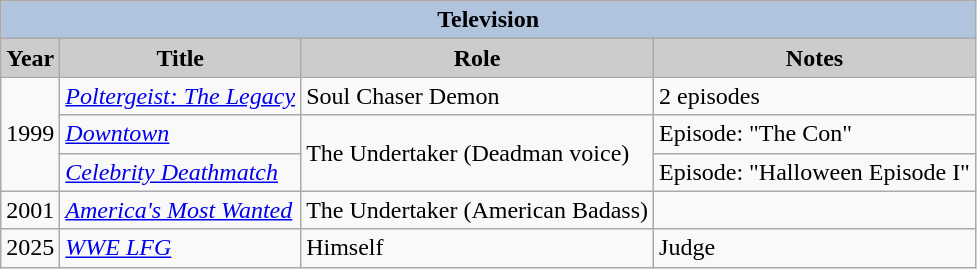<table class="wikitable">
<tr style="text-align:center;">
<th colspan=4 style="background:#B0C4DE;">Television</th>
</tr>
<tr style="text-align:center;">
<th style="background:#ccc;">Year</th>
<th style="background:#ccc;">Title</th>
<th style="background:#ccc;">Role</th>
<th style="background:#ccc;">Notes</th>
</tr>
<tr>
<td rowspan="3">1999</td>
<td><em><a href='#'>Poltergeist: The Legacy</a></em></td>
<td>Soul Chaser Demon</td>
<td>2 episodes</td>
</tr>
<tr>
<td><em><a href='#'>Downtown</a></em></td>
<td rowspan="2">The Undertaker (Deadman voice)</td>
<td>Episode: "The Con"</td>
</tr>
<tr>
<td><em><a href='#'>Celebrity Deathmatch</a></em></td>
<td>Episode: "Halloween Episode I"</td>
</tr>
<tr>
<td>2001</td>
<td><em><a href='#'>America's Most Wanted</a></em></td>
<td>The Undertaker (American Badass)</td>
<td></td>
</tr>
<tr>
<td>2025</td>
<td><em><a href='#'>WWE LFG</a></em></td>
<td>Himself</td>
<td>Judge</td>
</tr>
</table>
